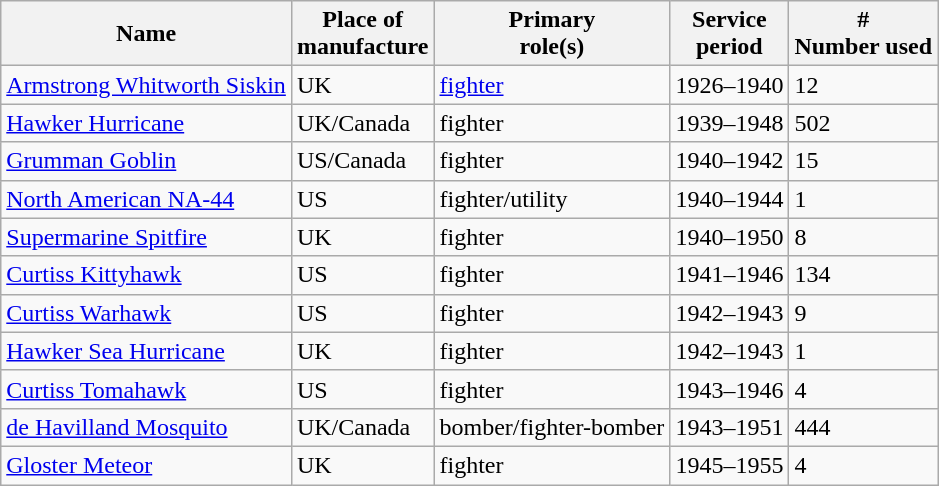<table class="wikitable sortable">
<tr>
<th>Name</th>
<th>Place of<br>manufacture</th>
<th>Primary<br>role(s)</th>
<th>Service<br>period</th>
<th>#<br>Number used</th>
</tr>
<tr>
<td><a href='#'>Armstrong Whitworth Siskin</a></td>
<td>UK</td>
<td><a href='#'>fighter</a></td>
<td>1926–1940</td>
<td>12</td>
</tr>
<tr>
<td><a href='#'>Hawker Hurricane</a></td>
<td>UK/Canada</td>
<td>fighter</td>
<td>1939–1948</td>
<td>502</td>
</tr>
<tr>
<td><a href='#'>Grumman Goblin</a></td>
<td>US/Canada</td>
<td>fighter</td>
<td>1940–1942</td>
<td>15</td>
</tr>
<tr>
<td><a href='#'>North American NA-44</a></td>
<td>US</td>
<td>fighter/utility</td>
<td>1940–1944</td>
<td>1</td>
</tr>
<tr>
<td><a href='#'>Supermarine Spitfire</a></td>
<td>UK</td>
<td>fighter</td>
<td>1940–1950</td>
<td>8</td>
</tr>
<tr>
<td><a href='#'>Curtiss Kittyhawk</a></td>
<td>US</td>
<td>fighter</td>
<td>1941–1946</td>
<td>134</td>
</tr>
<tr>
<td><a href='#'>Curtiss Warhawk</a></td>
<td>US</td>
<td>fighter</td>
<td>1942–1943</td>
<td>9</td>
</tr>
<tr>
<td><a href='#'>Hawker Sea Hurricane</a></td>
<td>UK</td>
<td>fighter</td>
<td>1942–1943</td>
<td>1</td>
</tr>
<tr>
<td><a href='#'>Curtiss Tomahawk</a></td>
<td>US</td>
<td>fighter</td>
<td>1943–1946</td>
<td>4</td>
</tr>
<tr>
<td><a href='#'>de Havilland Mosquito</a></td>
<td>UK/Canada</td>
<td>bomber/fighter-bomber</td>
<td>1943–1951</td>
<td>444</td>
</tr>
<tr>
<td><a href='#'>Gloster Meteor</a></td>
<td>UK</td>
<td>fighter</td>
<td>1945–1955</td>
<td>4</td>
</tr>
</table>
